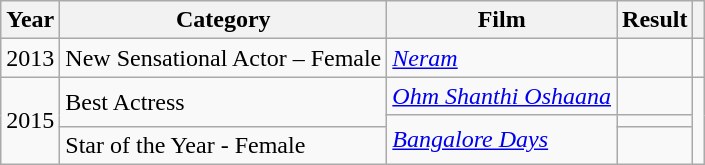<table class="wikitable sortable plainrowheaders">
<tr>
<th scope="col">Year</th>
<th scope="col">Category</th>
<th scope="col">Film</th>
<th scope="col">Result</th>
<th scope="col" class="unsortable"></th>
</tr>
<tr>
<td>2013</td>
<td>New Sensational Actor – Female</td>
<td><em><a href='#'>Neram</a></em></td>
<td></td>
<td></td>
</tr>
<tr>
<td rowspan="3">2015</td>
<td rowspan="2">Best Actress</td>
<td><em><a href='#'>Ohm Shanthi Oshaana</a></em></td>
<td></td>
<td rowspan="3"></td>
</tr>
<tr>
<td rowspan="2"><em><a href='#'>Bangalore Days</a></em></td>
<td></td>
</tr>
<tr>
<td>Star of the Year - Female</td>
<td></td>
</tr>
</table>
